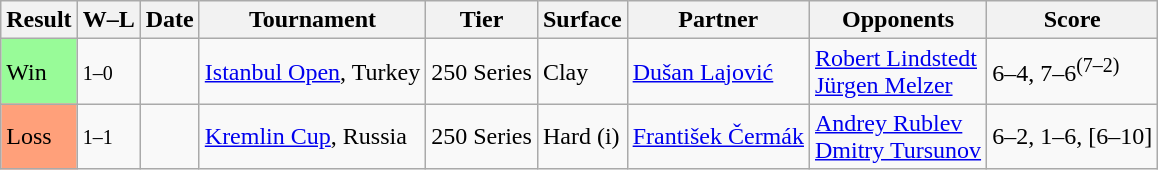<table class="sortable wikitable">
<tr>
<th>Result</th>
<th class="unsortable">W–L</th>
<th>Date</th>
<th>Tournament</th>
<th>Tier</th>
<th>Surface</th>
<th>Partner</th>
<th>Opponents</th>
<th class="unsortable">Score</th>
</tr>
<tr>
<td style="background:#98fb98;">Win</td>
<td><small>1–0</small></td>
<td><a href='#'></a></td>
<td><a href='#'>Istanbul Open</a>, Turkey</td>
<td>250 Series</td>
<td>Clay</td>
<td> <a href='#'>Dušan Lajović</a></td>
<td> <a href='#'>Robert Lindstedt</a><br> <a href='#'>Jürgen Melzer</a></td>
<td>6–4, 7–6<sup>(7–2)</sup></td>
</tr>
<tr>
<td style="background:#ffa07a;">Loss</td>
<td><small>1–1</small></td>
<td><a href='#'></a></td>
<td><a href='#'>Kremlin Cup</a>, Russia</td>
<td>250 Series</td>
<td>Hard (i)</td>
<td> <a href='#'>František Čermák</a></td>
<td> <a href='#'>Andrey Rublev</a><br> <a href='#'>Dmitry Tursunov</a></td>
<td>6–2, 1–6, [6–10]</td>
</tr>
</table>
